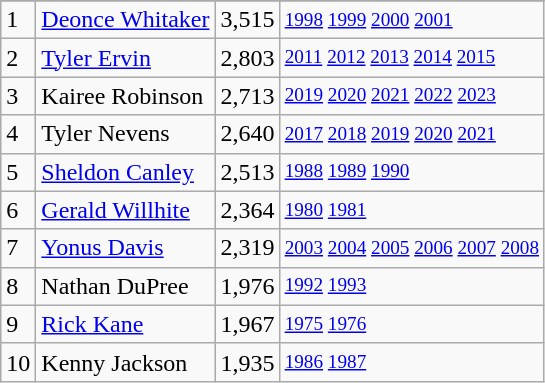<table class="wikitable">
<tr>
</tr>
<tr>
<td>1</td>
<td><a href='#'>Deonce Whitaker</a></td>
<td>3,515</td>
<td style="font-size:80%;"><a href='#'>1998</a> <a href='#'>1999</a> <a href='#'>2000</a> <a href='#'>2001</a></td>
</tr>
<tr>
<td>2</td>
<td><a href='#'>Tyler Ervin</a></td>
<td>2,803</td>
<td style="font-size:80%;"><a href='#'>2011</a> <a href='#'>2012</a> <a href='#'>2013</a> <a href='#'>2014</a> <a href='#'>2015</a></td>
</tr>
<tr>
<td>3</td>
<td>Kairee Robinson</td>
<td>2,713</td>
<td style="font-size:80%;"><a href='#'>2019</a> <a href='#'>2020</a> <a href='#'>2021</a> <a href='#'>2022</a> <a href='#'>2023</a></td>
</tr>
<tr>
<td>4</td>
<td>Tyler Nevens</td>
<td>2,640</td>
<td style="font-size:80%;"><a href='#'>2017</a> <a href='#'>2018</a> <a href='#'>2019</a> <a href='#'>2020</a> <a href='#'>2021</a></td>
</tr>
<tr>
<td>5</td>
<td><a href='#'>Sheldon Canley</a></td>
<td>2,513</td>
<td style="font-size:80%;"><a href='#'>1988</a> <a href='#'>1989</a> <a href='#'>1990</a></td>
</tr>
<tr>
<td>6</td>
<td><a href='#'>Gerald Willhite</a></td>
<td>2,364</td>
<td style="font-size:80%;"><a href='#'>1980</a> <a href='#'>1981</a></td>
</tr>
<tr>
<td>7</td>
<td><a href='#'>Yonus Davis</a></td>
<td>2,319</td>
<td style="font-size:80%;"><a href='#'>2003</a> <a href='#'>2004</a> <a href='#'>2005</a> <a href='#'>2006</a> <a href='#'>2007</a> <a href='#'>2008</a></td>
</tr>
<tr>
<td>8</td>
<td>Nathan DuPree</td>
<td>1,976</td>
<td style="font-size:80%;"><a href='#'>1992</a> <a href='#'>1993</a></td>
</tr>
<tr>
<td>9</td>
<td><a href='#'>Rick Kane</a></td>
<td>1,967</td>
<td style="font-size:80%;"><a href='#'>1975</a> <a href='#'>1976</a></td>
</tr>
<tr>
<td>10</td>
<td>Kenny Jackson</td>
<td>1,935</td>
<td style="font-size:80%;"><a href='#'>1986</a> <a href='#'>1987</a></td>
</tr>
</table>
